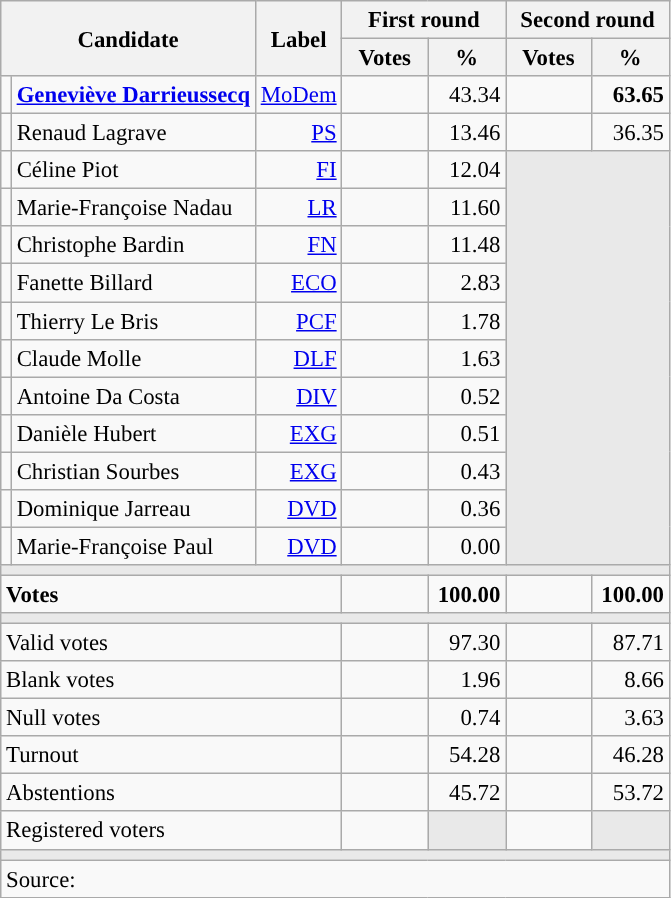<table class="wikitable" style="text-align:right;font-size:95%;">
<tr>
<th rowspan="2" colspan="2">Candidate</th>
<th rowspan="2">Label</th>
<th colspan="2">First round</th>
<th colspan="2">Second round</th>
</tr>
<tr>
<th style="width:50px;">Votes</th>
<th style="width:45px;">%</th>
<th style="width:50px;">Votes</th>
<th style="width:45px;">%</th>
</tr>
<tr>
<td style="color:inherit;background:"></td>
<td style="text-align:left;"><strong><a href='#'>Geneviève Darrieussecq</a></strong></td>
<td><a href='#'>MoDem</a></td>
<td></td>
<td>43.34</td>
<td><strong></strong></td>
<td><strong>63.65</strong></td>
</tr>
<tr>
<td style="color:inherit;background:"></td>
<td style="text-align:left;">Renaud Lagrave</td>
<td><a href='#'>PS</a></td>
<td></td>
<td>13.46</td>
<td></td>
<td>36.35</td>
</tr>
<tr>
<td style="color:inherit;background:"></td>
<td style="text-align:left;">Céline Piot</td>
<td><a href='#'>FI</a></td>
<td></td>
<td>12.04</td>
<td colspan="2" rowspan="11" style="background:#E9E9E9;"></td>
</tr>
<tr>
<td style="color:inherit;background:"></td>
<td style="text-align:left;">Marie-Françoise Nadau</td>
<td><a href='#'>LR</a></td>
<td></td>
<td>11.60</td>
</tr>
<tr>
<td style="color:inherit;background:"></td>
<td style="text-align:left;">Christophe Bardin</td>
<td><a href='#'>FN</a></td>
<td></td>
<td>11.48</td>
</tr>
<tr>
<td style="color:inherit;background:"></td>
<td style="text-align:left;">Fanette Billard</td>
<td><a href='#'>ECO</a></td>
<td></td>
<td>2.83</td>
</tr>
<tr>
<td style="color:inherit;background:"></td>
<td style="text-align:left;">Thierry Le Bris</td>
<td><a href='#'>PCF</a></td>
<td></td>
<td>1.78</td>
</tr>
<tr>
<td style="color:inherit;background:"></td>
<td style="text-align:left;">Claude Molle</td>
<td><a href='#'>DLF</a></td>
<td></td>
<td>1.63</td>
</tr>
<tr>
<td style="color:inherit;background:"></td>
<td style="text-align:left;">Antoine Da Costa</td>
<td><a href='#'>DIV</a></td>
<td></td>
<td>0.52</td>
</tr>
<tr>
<td style="color:inherit;background:"></td>
<td style="text-align:left;">Danièle Hubert</td>
<td><a href='#'>EXG</a></td>
<td></td>
<td>0.51</td>
</tr>
<tr>
<td style="color:inherit;background:"></td>
<td style="text-align:left;">Christian Sourbes</td>
<td><a href='#'>EXG</a></td>
<td></td>
<td>0.43</td>
</tr>
<tr>
<td style="color:inherit;background:"></td>
<td style="text-align:left;">Dominique Jarreau</td>
<td><a href='#'>DVD</a></td>
<td></td>
<td>0.36</td>
</tr>
<tr>
<td style="color:inherit;background:"></td>
<td style="text-align:left;">Marie-Françoise Paul</td>
<td><a href='#'>DVD</a></td>
<td></td>
<td>0.00</td>
</tr>
<tr>
<td colspan="7" style="background:#E9E9E9;"></td>
</tr>
<tr style="font-weight:bold;">
<td colspan="3" style="text-align:left;">Votes</td>
<td></td>
<td>100.00</td>
<td></td>
<td>100.00</td>
</tr>
<tr>
<td colspan="7" style="background:#E9E9E9;"></td>
</tr>
<tr>
<td colspan="3" style="text-align:left;">Valid votes</td>
<td></td>
<td>97.30</td>
<td></td>
<td>87.71</td>
</tr>
<tr>
<td colspan="3" style="text-align:left;">Blank votes</td>
<td></td>
<td>1.96</td>
<td></td>
<td>8.66</td>
</tr>
<tr>
<td colspan="3" style="text-align:left;">Null votes</td>
<td></td>
<td>0.74</td>
<td></td>
<td>3.63</td>
</tr>
<tr>
<td colspan="3" style="text-align:left;">Turnout</td>
<td></td>
<td>54.28</td>
<td></td>
<td>46.28</td>
</tr>
<tr>
<td colspan="3" style="text-align:left;">Abstentions</td>
<td></td>
<td>45.72</td>
<td></td>
<td>53.72</td>
</tr>
<tr>
<td colspan="3" style="text-align:left;">Registered voters</td>
<td></td>
<td style="color:inherit;background:#E9E9E9;"></td>
<td></td>
<td style="color:inherit;background:#E9E9E9;"></td>
</tr>
<tr>
<td colspan="7" style="background:#E9E9E9;"></td>
</tr>
<tr>
<td colspan="7" style="text-align:left;">Source: </td>
</tr>
</table>
